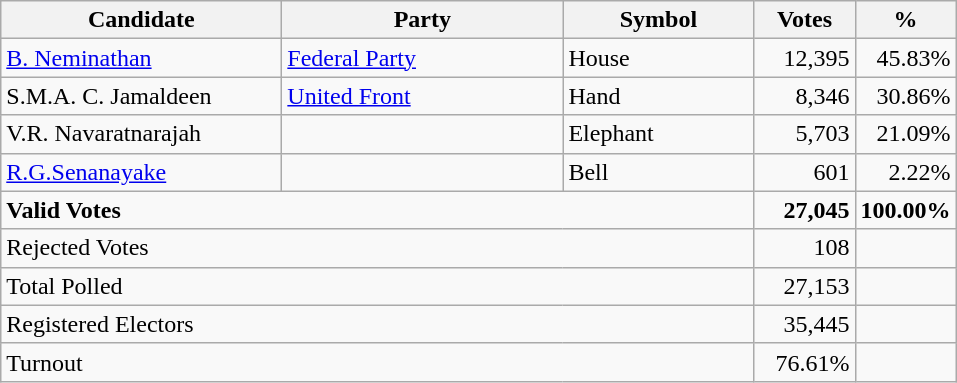<table class="wikitable" border="1" style="text-align:right;">
<tr>
<th align=left width="180">Candidate</th>
<th align=left width="180">Party</th>
<th align=left width="120">Symbol</th>
<th align=left width="60">Votes</th>
<th align=left width="60">%</th>
</tr>
<tr>
<td align=left><a href='#'>B. Neminathan</a></td>
<td align=left><a href='#'>Federal Party</a></td>
<td align=left>House</td>
<td>12,395</td>
<td>45.83%</td>
</tr>
<tr>
<td align=left>S.M.A. C. Jamaldeen</td>
<td align=left><a href='#'>United Front</a></td>
<td align=left>Hand</td>
<td>8,346</td>
<td>30.86%</td>
</tr>
<tr>
<td align=left>V.R. Navaratnarajah</td>
<td></td>
<td align=left>Elephant</td>
<td>5,703</td>
<td>21.09%</td>
</tr>
<tr>
<td align=left><a href='#'>R.G.Senanayake</a></td>
<td></td>
<td align=left>Bell</td>
<td>601</td>
<td>2.22%</td>
</tr>
<tr>
<td align=left colspan=3><strong>Valid Votes</strong></td>
<td><strong>27,045</strong></td>
<td><strong>100.00%</strong></td>
</tr>
<tr>
<td align=left colspan=3>Rejected Votes</td>
<td>108</td>
<td></td>
</tr>
<tr>
<td align=left colspan=3>Total Polled</td>
<td>27,153</td>
<td></td>
</tr>
<tr>
<td align=left colspan=3>Registered Electors</td>
<td>35,445</td>
<td></td>
</tr>
<tr>
<td align=left colspan=3>Turnout</td>
<td>76.61%</td>
<td></td>
</tr>
</table>
